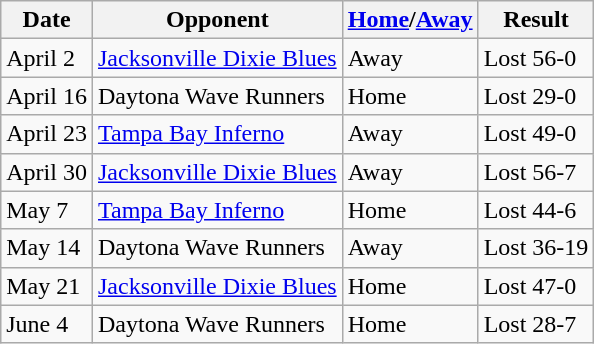<table class="wikitable">
<tr>
<th>Date</th>
<th>Opponent</th>
<th><a href='#'>Home</a>/<a href='#'>Away</a></th>
<th>Result</th>
</tr>
<tr>
<td>April 2</td>
<td><a href='#'>Jacksonville Dixie Blues</a></td>
<td>Away</td>
<td>Lost 56-0</td>
</tr>
<tr>
<td>April 16</td>
<td>Daytona Wave Runners</td>
<td>Home</td>
<td>Lost 29-0</td>
</tr>
<tr>
<td>April 23</td>
<td><a href='#'>Tampa Bay Inferno</a></td>
<td>Away</td>
<td>Lost 49-0</td>
</tr>
<tr>
<td>April 30</td>
<td><a href='#'>Jacksonville Dixie Blues</a></td>
<td>Away</td>
<td>Lost 56-7</td>
</tr>
<tr>
<td>May 7</td>
<td><a href='#'>Tampa Bay Inferno</a></td>
<td>Home</td>
<td>Lost 44-6</td>
</tr>
<tr>
<td>May 14</td>
<td>Daytona Wave Runners</td>
<td>Away</td>
<td>Lost 36-19</td>
</tr>
<tr>
<td>May 21</td>
<td><a href='#'>Jacksonville Dixie Blues</a></td>
<td>Home</td>
<td>Lost 47-0</td>
</tr>
<tr>
<td>June 4</td>
<td>Daytona Wave Runners</td>
<td>Home</td>
<td>Lost 28-7</td>
</tr>
</table>
